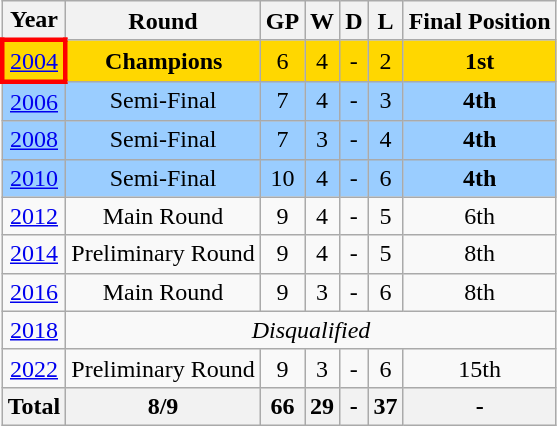<table class="wikitable" style="text-align: center;">
<tr>
<th>Year</th>
<th>Round</th>
<th>GP</th>
<th>W</th>
<th>D</th>
<th>L</th>
<th>Final Position</th>
</tr>
<tr bgcolor=gold>
<td style="border: 3px solid red"> <a href='#'>2004</a></td>
<td><strong>Champions</strong></td>
<td>6</td>
<td>4</td>
<td>-</td>
<td>2</td>
<td><strong>1st</strong></td>
</tr>
<tr bgcolor="#9acdff">
<td> <a href='#'>2006</a></td>
<td>Semi-Final</td>
<td>7</td>
<td>4</td>
<td>-</td>
<td>3</td>
<td><strong>4th</strong></td>
</tr>
<tr bgcolor="#9acdff">
<td> <a href='#'>2008</a></td>
<td>Semi-Final</td>
<td>7</td>
<td>3</td>
<td>-</td>
<td>4</td>
<td><strong>4th</strong></td>
</tr>
<tr bgcolor="#9acdff">
<td> <a href='#'>2010</a></td>
<td>Semi-Final</td>
<td>10</td>
<td>4</td>
<td>-</td>
<td>6</td>
<td><strong>4th</strong></td>
</tr>
<tr>
<td> <a href='#'>2012</a></td>
<td>Main Round</td>
<td>9</td>
<td>4</td>
<td>-</td>
<td>5</td>
<td>6th</td>
</tr>
<tr>
<td> <a href='#'>2014</a></td>
<td>Preliminary Round</td>
<td>9</td>
<td>4</td>
<td>-</td>
<td>5</td>
<td>8th</td>
</tr>
<tr>
<td> <a href='#'>2016</a></td>
<td>Main Round</td>
<td>9</td>
<td>3</td>
<td>-</td>
<td>6</td>
<td>8th</td>
</tr>
<tr>
<td> <a href='#'>2018</a></td>
<td colspan=6><em>Disqualified</em></td>
</tr>
<tr>
<td> <a href='#'>2022</a></td>
<td>Preliminary Round</td>
<td>9</td>
<td>3</td>
<td>-</td>
<td>6</td>
<td>15th</td>
</tr>
<tr>
<th>Total</th>
<th>8/9</th>
<th>66</th>
<th>29</th>
<th>-</th>
<th>37</th>
<th>-</th>
</tr>
</table>
